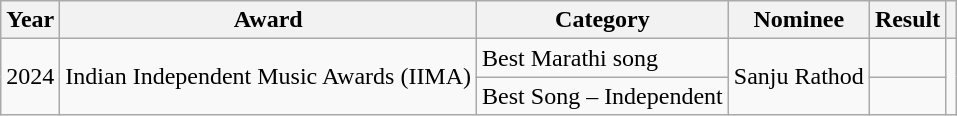<table class="wikitable">
<tr>
<th>Year</th>
<th>Award</th>
<th>Category</th>
<th>Nominee</th>
<th>Result</th>
<th></th>
</tr>
<tr>
<td rowspan="2">2024</td>
<td rowspan="2">Indian Independent Music Awards (IIMA)</td>
<td>Best Marathi song</td>
<td rowspan="2">Sanju Rathod</td>
<td></td>
<td rowspan="2"></td>
</tr>
<tr>
<td>Best Song – Independent</td>
<td></td>
</tr>
</table>
